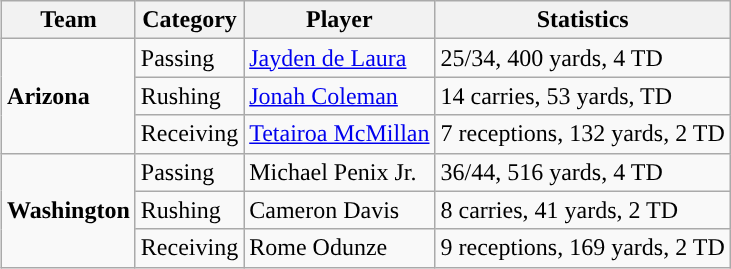<table class="wikitable" style="float: right;">
<tr>
<th>Team</th>
<th>Category</th>
<th>Player</th>
<th>Statistics</th>
</tr>
<tr>
<td rowspan=3><strong>Arizona</strong></td>
<td>Passing</td>
<td><a href='#'>Jayden de Laura</a></td>
<td>25/34, 400 yards, 4 TD</td>
</tr>
<tr>
<td>Rushing</td>
<td><a href='#'>Jonah Coleman</a></td>
<td>14 carries, 53 yards, TD</td>
</tr>
<tr>
<td>Receiving</td>
<td><a href='#'>Tetairoa McMillan</a></td>
<td>7 receptions, 132 yards, 2 TD</td>
</tr>
<tr>
<td rowspan=3><strong>Washington</strong></td>
<td>Passing</td>
<td>Michael Penix Jr.</td>
<td>36/44, 516 yards, 4 TD</td>
</tr>
<tr>
<td>Rushing</td>
<td>Cameron Davis</td>
<td>8 carries, 41 yards, 2 TD</td>
</tr>
<tr>
<td>Receiving</td>
<td>Rome Odunze</td>
<td>9 receptions, 169 yards, 2 TD</td>
</tr>
</table>
